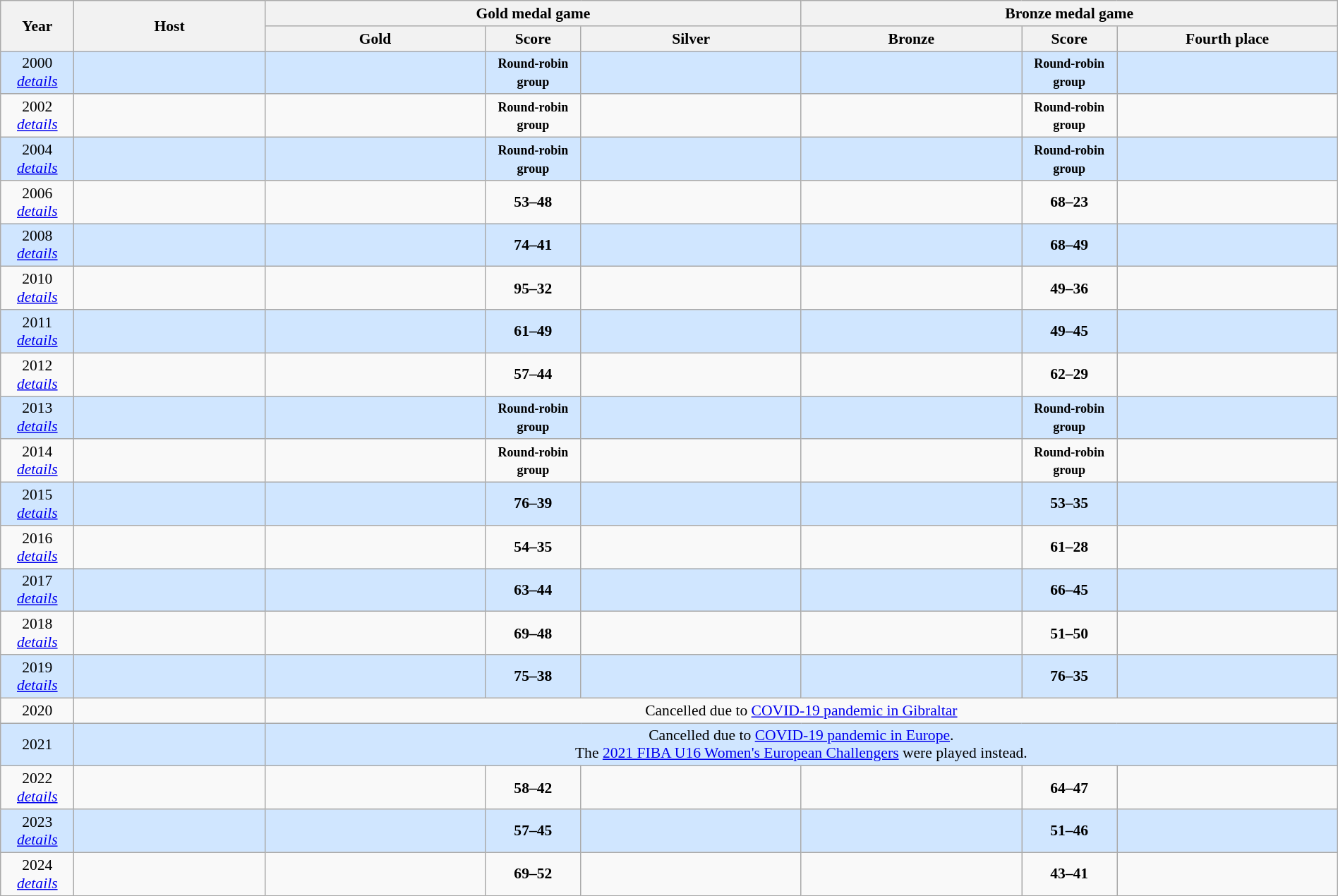<table class=wikitable style="text-align:center; font-size:90%; width:100%">
<tr>
<th rowspan=2 width=5%>Year</th>
<th rowspan=2 width=13%>Host</th>
<th colspan=3>Gold medal game</th>
<th colspan=3>Bronze medal game</th>
</tr>
<tr>
<th width=15%>Gold</th>
<th width=6.5%>Score</th>
<th width=15%>Silver</th>
<th width=15%>Bronze</th>
<th width=6.5%>Score</th>
<th width=15%>Fourth place</th>
</tr>
<tr style="background:#D0E6FF;">
<td>2000<br><em><a href='#'>details</a></em></td>
<td></td>
<td><strong></strong></td>
<td><strong><small>Round-robin group</small></strong></td>
<td></td>
<td></td>
<td><strong><small>Round-robin group</small></strong></td>
<td></td>
</tr>
<tr>
<td>2002<br><em><a href='#'>details</a></em></td>
<td></td>
<td><strong></strong></td>
<td><strong><small>Round-robin group</small></strong></td>
<td></td>
<td></td>
<td><strong><small>Round-robin group</small></strong></td>
<td></td>
</tr>
<tr style="background:#D0E6FF;">
<td>2004<br><em><a href='#'>details</a></em></td>
<td></td>
<td><strong></strong></td>
<td><strong><small>Round-robin group</small></strong></td>
<td></td>
<td></td>
<td><strong><small>Round-robin group</small></strong></td>
<td></td>
</tr>
<tr>
<td>2006<br><em><a href='#'>details</a></em></td>
<td></td>
<td><strong></strong></td>
<td><strong>53–48</strong></td>
<td></td>
<td></td>
<td><strong>68–23</strong></td>
<td></td>
</tr>
<tr style="background:#D0E6FF;">
<td>2008<br><em><a href='#'>details</a></em></td>
<td></td>
<td><strong></strong></td>
<td><strong>74–41</strong></td>
<td></td>
<td></td>
<td><strong>68–49</strong></td>
<td></td>
</tr>
<tr>
<td>2010<br><em><a href='#'>details</a></em></td>
<td></td>
<td><strong></strong></td>
<td><strong>95–32</strong></td>
<td></td>
<td></td>
<td><strong>49–36</strong></td>
<td></td>
</tr>
<tr style="background:#D0E6FF;">
<td>2011<br><em><a href='#'>details</a></em></td>
<td></td>
<td><strong></strong></td>
<td><strong>61–49</strong></td>
<td></td>
<td></td>
<td><strong>49–45</strong></td>
<td></td>
</tr>
<tr>
<td>2012<br><em><a href='#'>details</a></em></td>
<td></td>
<td><strong></strong></td>
<td><strong>57–44</strong></td>
<td></td>
<td></td>
<td><strong>62–29</strong></td>
<td></td>
</tr>
<tr style="background:#D0E6FF;">
<td>2013<br><em><a href='#'>details</a></em></td>
<td></td>
<td><strong></strong></td>
<td><strong><small>Round-robin group</small></strong></td>
<td></td>
<td></td>
<td><strong><small>Round-robin group</small></strong></td>
<td></td>
</tr>
<tr>
<td>2014<br><em><a href='#'>details</a></em></td>
<td></td>
<td><strong></strong></td>
<td><strong><small>Round-robin group</small></strong></td>
<td></td>
<td></td>
<td><strong><small>Round-robin group</small></strong></td>
<td></td>
</tr>
<tr style="background:#D0E6FF;">
<td>2015<br><em><a href='#'>details</a></em></td>
<td></td>
<td><strong></strong></td>
<td><strong>76–39</strong></td>
<td></td>
<td></td>
<td><strong>53–35</strong></td>
<td></td>
</tr>
<tr>
<td>2016<br><em><a href='#'>details</a></em></td>
<td></td>
<td><strong></strong></td>
<td><strong>54–35</strong></td>
<td></td>
<td></td>
<td><strong>61–28</strong></td>
<td></td>
</tr>
<tr style="background:#D0E6FF;">
<td>2017<br><em><a href='#'>details</a></em></td>
<td></td>
<td><strong></strong></td>
<td><strong>63–44</strong></td>
<td></td>
<td></td>
<td><strong>66–45</strong></td>
<td></td>
</tr>
<tr>
<td>2018<br><em><a href='#'>details</a></em></td>
<td></td>
<td><strong></strong></td>
<td><strong>69–48</strong></td>
<td></td>
<td></td>
<td><strong>51–50</strong></td>
<td></td>
</tr>
<tr style="background:#D0E6FF;">
<td>2019<br><em><a href='#'>details</a></em></td>
<td></td>
<td><strong></strong></td>
<td><strong>75–38</strong></td>
<td></td>
<td></td>
<td><strong>76–35</strong></td>
<td></td>
</tr>
<tr>
<td>2020</td>
<td></td>
<td colspan=6>Cancelled due to <a href='#'>COVID-19 pandemic in Gibraltar</a></td>
</tr>
<tr style="background:#D0E6FF;">
<td>2021</td>
<td></td>
<td colspan=6>Cancelled due to <a href='#'>COVID-19 pandemic in Europe</a>.<br>The <a href='#'>2021 FIBA U16 Women's European Challengers</a> were played instead.</td>
</tr>
<tr>
<td>2022<br><em><a href='#'>details</a></em></td>
<td></td>
<td><strong></strong></td>
<td><strong>58–42</strong></td>
<td></td>
<td></td>
<td><strong>64–47</strong></td>
<td></td>
</tr>
<tr style="background:#D0E6FF;">
<td>2023<br><em><a href='#'>details</a></em></td>
<td></td>
<td><strong></strong></td>
<td><strong>57–45</strong></td>
<td></td>
<td></td>
<td><strong>51–46</strong></td>
<td></td>
</tr>
<tr>
<td>2024<br><em><a href='#'>details</a></em></td>
<td></td>
<td><strong></strong></td>
<td><strong>69–52</strong></td>
<td></td>
<td></td>
<td><strong>43–41</strong></td>
<td></td>
</tr>
</table>
